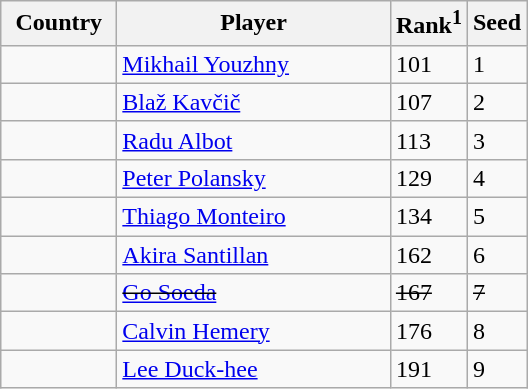<table class="sortable wikitable">
<tr>
<th width="70">Country</th>
<th width="175">Player</th>
<th>Rank<sup>1</sup></th>
<th>Seed</th>
</tr>
<tr>
<td></td>
<td><a href='#'>Mikhail Youzhny</a></td>
<td>101</td>
<td>1</td>
</tr>
<tr>
<td></td>
<td><a href='#'>Blaž Kavčič</a></td>
<td>107</td>
<td>2</td>
</tr>
<tr>
<td></td>
<td><a href='#'>Radu Albot</a></td>
<td>113</td>
<td>3</td>
</tr>
<tr>
<td></td>
<td><a href='#'>Peter Polansky</a></td>
<td>129</td>
<td>4</td>
</tr>
<tr>
<td></td>
<td><a href='#'>Thiago Monteiro</a></td>
<td>134</td>
<td>5</td>
</tr>
<tr>
<td></td>
<td><a href='#'>Akira Santillan</a></td>
<td>162</td>
<td>6</td>
</tr>
<tr>
<td><s></s></td>
<td><s><a href='#'>Go Soeda</a></s></td>
<td><s>167</s></td>
<td><s>7</s></td>
</tr>
<tr>
<td></td>
<td><a href='#'>Calvin Hemery</a></td>
<td>176</td>
<td>8</td>
</tr>
<tr>
<td></td>
<td><a href='#'>Lee Duck-hee</a></td>
<td>191</td>
<td>9</td>
</tr>
</table>
